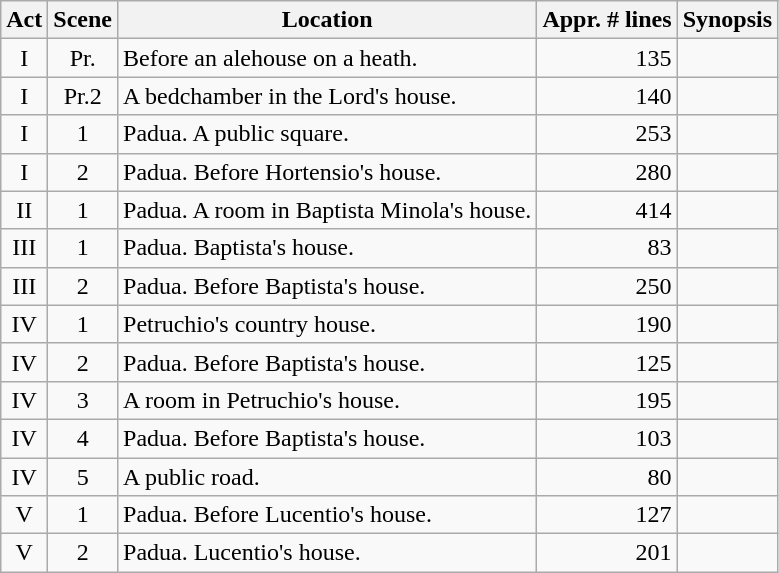<table class="wikitable">
<tr>
<th>Act</th>
<th data-sort-type="number">Scene</th>
<th>Location</th>
<th data-sort-type="number">Appr. # lines</th>
<th>Synopsis</th>
</tr>
<tr>
<td style="text-align:center;">I</td>
<td style="text-align:center;" data-sort-value="-1">Pr.</td>
<td>Before an alehouse on a heath.</td>
<td style="text-align:right;">135</td>
<td></td>
</tr>
<tr>
<td style="text-align:center;">I</td>
<td style="text-align:center;" data-sort-value="0">Pr.2</td>
<td>A bedchamber in the Lord's house.</td>
<td style="text-align:right;">140</td>
<td></td>
</tr>
<tr>
<td style="text-align:center;">I</td>
<td style="text-align:center;">1</td>
<td>Padua. A public square.</td>
<td style="text-align:right;">253</td>
<td></td>
</tr>
<tr>
<td style="text-align:center;">I</td>
<td style="text-align:center;">2</td>
<td>Padua. Before Hortensio's house.</td>
<td style="text-align:right;">280</td>
<td></td>
</tr>
<tr>
<td style="text-align:center;">II</td>
<td style="text-align:center;">1</td>
<td>Padua. A room in Baptista Minola's house.</td>
<td style="text-align:right;">414</td>
<td></td>
</tr>
<tr>
<td style="text-align:center;">III</td>
<td style="text-align:center;">1</td>
<td>Padua. Baptista's house.</td>
<td style="text-align:right;">83</td>
<td></td>
</tr>
<tr>
<td style="text-align:center;">III</td>
<td style="text-align:center;">2</td>
<td>Padua. Before Baptista's house.</td>
<td style="text-align:right;">250</td>
<td></td>
</tr>
<tr>
<td style="text-align:center;">IV</td>
<td style="text-align:center;">1</td>
<td>Petruchio's country house.</td>
<td style="text-align:right;">190</td>
<td></td>
</tr>
<tr>
<td style="text-align:center;">IV</td>
<td style="text-align:center;">2</td>
<td>Padua. Before Baptista's house.</td>
<td style="text-align:right;">125</td>
<td></td>
</tr>
<tr>
<td style="text-align:center;">IV</td>
<td style="text-align:center;">3</td>
<td>A room in Petruchio's house.</td>
<td style="text-align:right;">195</td>
<td></td>
</tr>
<tr>
<td style="text-align:center;">IV</td>
<td style="text-align:center;">4</td>
<td>Padua. Before Baptista's house.</td>
<td style="text-align:right;">103</td>
<td></td>
</tr>
<tr>
<td style="text-align:center;">IV</td>
<td style="text-align:center;">5</td>
<td>A public road.</td>
<td style="text-align:right;">80</td>
<td></td>
</tr>
<tr>
<td style="text-align:center;">V</td>
<td style="text-align:center;">1</td>
<td>Padua. Before Lucentio's house.</td>
<td style="text-align:right;">127</td>
<td></td>
</tr>
<tr>
<td style="text-align:center;">V</td>
<td style="text-align:center;">2</td>
<td>Padua. Lucentio's house.</td>
<td style="text-align:right;">201</td>
<td></td>
</tr>
</table>
